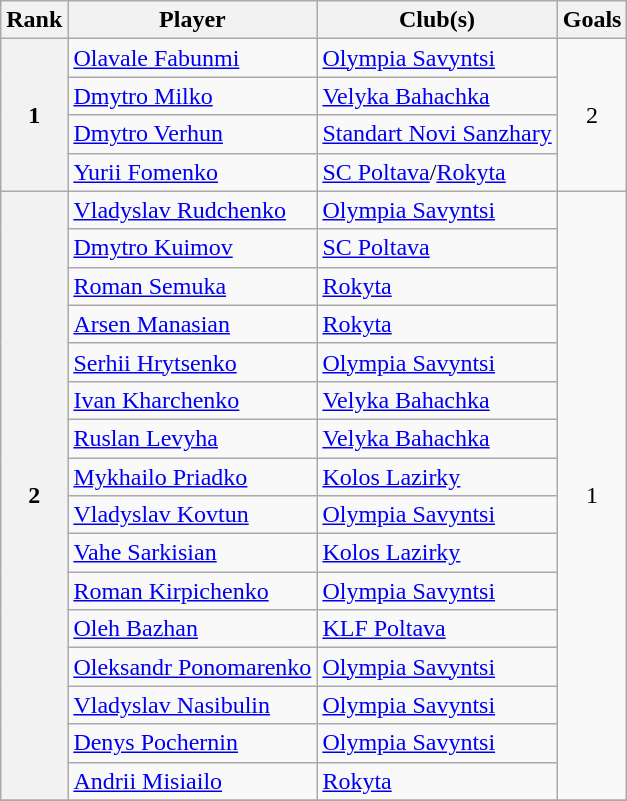<table class="wikitable">
<tr>
<th>Rank</th>
<th>Player</th>
<th>Club(s)</th>
<th>Goals</th>
</tr>
<tr>
<th rowspan="4">1</th>
<td><a href='#'>Olavale Fabunmi</a></td>
<td><a href='#'>Olympia Savyntsi</a></td>
<td rowspan="4" style="text-align:center">2</td>
</tr>
<tr>
<td><a href='#'>Dmytro Milko</a></td>
<td><a href='#'>Velyka Bahachka</a></td>
</tr>
<tr>
<td><a href='#'>Dmytro Verhun</a></td>
<td><a href='#'>Standart Novi Sanzhary</a></td>
</tr>
<tr>
<td><a href='#'>Yurii Fomenko</a></td>
<td><a href='#'>SC Poltava</a>/<a href='#'>Rokyta</a></td>
</tr>
<tr>
<th rowspan="16">2</th>
<td><a href='#'>Vladyslav Rudchenko</a></td>
<td><a href='#'>Olympia Savyntsi</a></td>
<td rowspan="16" style="text-align:center">1</td>
</tr>
<tr>
<td><a href='#'>Dmytro Kuimov</a></td>
<td><a href='#'>SC Poltava</a></td>
</tr>
<tr>
<td><a href='#'>Roman Semuka</a></td>
<td><a href='#'>Rokyta</a></td>
</tr>
<tr>
<td><a href='#'>Arsen Manasian</a></td>
<td><a href='#'>Rokyta</a></td>
</tr>
<tr>
<td><a href='#'>Serhii Hrytsenko</a></td>
<td><a href='#'>Olympia Savyntsi</a></td>
</tr>
<tr>
<td><a href='#'>Ivan Kharchenko</a></td>
<td><a href='#'>Velyka Bahachka</a></td>
</tr>
<tr>
<td><a href='#'>Ruslan Levyha</a></td>
<td><a href='#'>Velyka Bahachka</a></td>
</tr>
<tr>
<td><a href='#'>Mykhailo Priadko</a></td>
<td><a href='#'>Kolos Lazirky</a></td>
</tr>
<tr>
<td><a href='#'>Vladyslav Kovtun</a></td>
<td><a href='#'>Olympia Savyntsi</a></td>
</tr>
<tr>
<td><a href='#'>Vahe Sarkisian</a></td>
<td><a href='#'>Kolos Lazirky</a></td>
</tr>
<tr>
<td><a href='#'>Roman Kirpichenko</a></td>
<td><a href='#'>Olympia Savyntsi</a></td>
</tr>
<tr>
<td><a href='#'>Oleh Bazhan</a></td>
<td><a href='#'>KLF Poltava</a></td>
</tr>
<tr>
<td><a href='#'>Oleksandr Ponomarenko</a></td>
<td><a href='#'>Olympia Savyntsi</a></td>
</tr>
<tr>
<td><a href='#'>Vladyslav Nasibulin</a></td>
<td><a href='#'>Olympia Savyntsi</a></td>
</tr>
<tr>
<td><a href='#'>Denys Pochernin</a></td>
<td><a href='#'>Olympia Savyntsi</a></td>
</tr>
<tr>
<td><a href='#'>Andrii Misiailo</a></td>
<td><a href='#'>Rokyta</a></td>
</tr>
<tr>
</tr>
</table>
